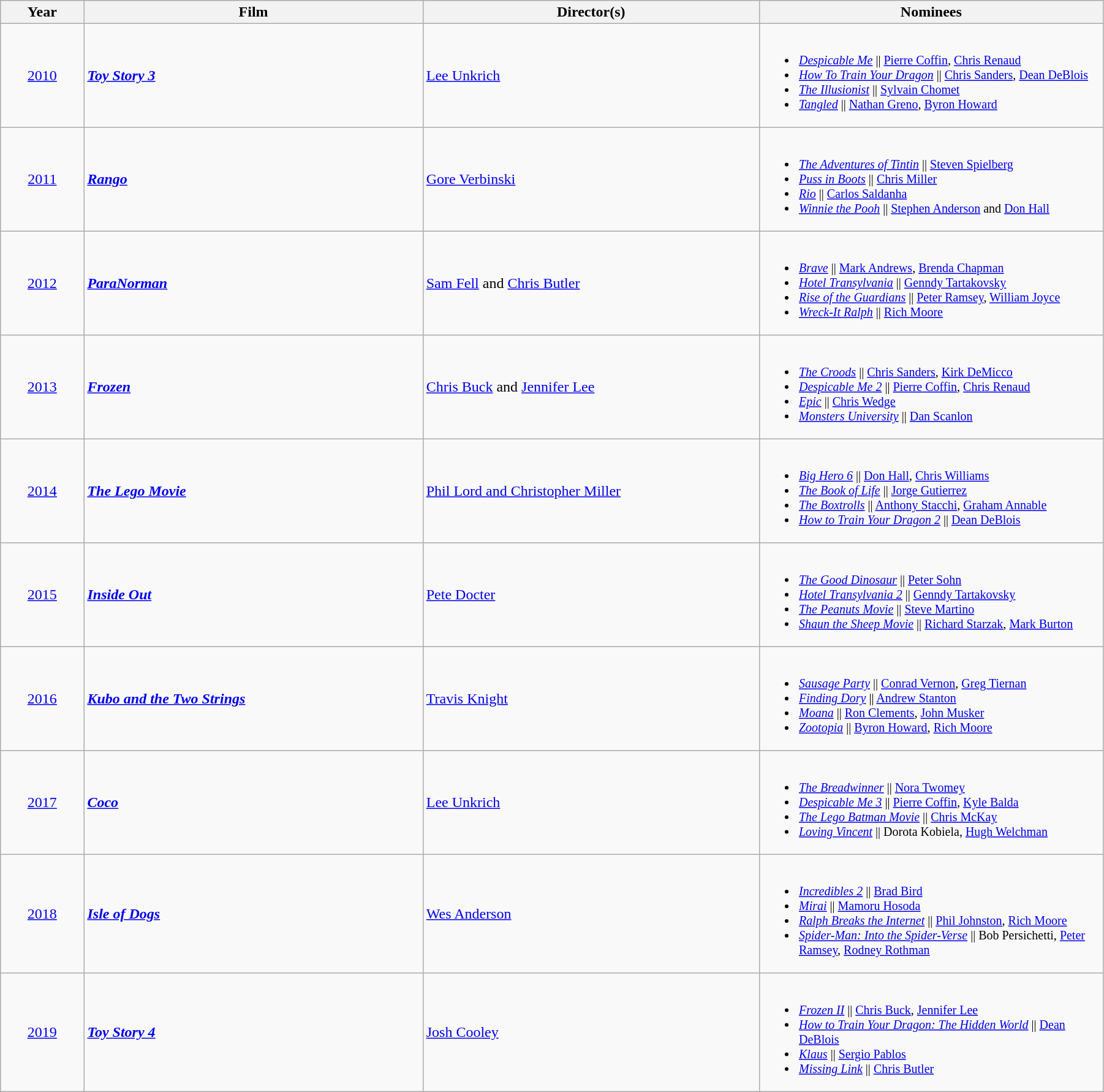<table class="wikitable" style="width:95%;">
<tr>
<th style="width:100px;"><strong>Year</strong></th>
<th style="width:450px;"><strong>Film</strong></th>
<th style="width:450px;"><strong>Director(s)</strong></th>
<th style="width:450px;"><strong>Nominees</strong></th>
</tr>
<tr>
<td style="text-align:center;"><a href='#'>2010</a></td>
<td><strong><em><a href='#'>Toy Story 3</a></em></strong></td>
<td><a href='#'>Lee Unkrich</a></td>
<td style="font-size:smaller"><br><ul><li><em><a href='#'>Despicable Me</a></em> || <a href='#'>Pierre Coffin</a>, <a href='#'>Chris Renaud</a></li><li><em><a href='#'>How To Train Your Dragon</a></em> || <a href='#'>Chris Sanders</a>, <a href='#'>Dean DeBlois</a></li><li><em><a href='#'>The Illusionist</a></em> || <a href='#'>Sylvain Chomet</a></li><li><em><a href='#'>Tangled</a></em> || <a href='#'>Nathan Greno</a>, <a href='#'>Byron Howard</a></li></ul></td>
</tr>
<tr>
<td style="text-align:center;"><a href='#'>2011</a></td>
<td><strong><em><a href='#'>Rango</a></em></strong></td>
<td><a href='#'>Gore Verbinski</a></td>
<td style="font-size:smaller"><br><ul><li><em><a href='#'>The Adventures of Tintin</a></em> || <a href='#'>Steven Spielberg</a></li><li><em><a href='#'>Puss in Boots</a></em> || <a href='#'>Chris Miller</a></li><li><em><a href='#'>Rio</a></em> || <a href='#'>Carlos Saldanha</a></li><li><em><a href='#'>Winnie the Pooh</a></em> || <a href='#'>Stephen Anderson</a> and <a href='#'>Don Hall</a></li></ul></td>
</tr>
<tr>
<td style="text-align:center;"><a href='#'>2012</a></td>
<td><strong><em><a href='#'>ParaNorman</a></em></strong></td>
<td><a href='#'>Sam Fell</a> and <a href='#'>Chris Butler</a></td>
<td style="font-size:smaller"><br><ul><li><em><a href='#'>Brave</a></em> || <a href='#'>Mark Andrews</a>, <a href='#'>Brenda Chapman</a></li><li><em><a href='#'>Hotel Transylvania</a></em> || <a href='#'>Genndy Tartakovsky</a></li><li><em><a href='#'>Rise of the Guardians</a></em> || <a href='#'>Peter Ramsey</a>, <a href='#'>William Joyce</a></li><li><em><a href='#'>Wreck-It Ralph</a></em> || <a href='#'>Rich Moore</a></li></ul></td>
</tr>
<tr>
<td style="text-align:center;"><a href='#'>2013</a></td>
<td><strong><em><a href='#'>Frozen</a></em></strong></td>
<td><a href='#'>Chris Buck</a> and <a href='#'>Jennifer Lee</a></td>
<td style="font-size:smaller"><br><ul><li><em><a href='#'>The Croods</a></em> || <a href='#'>Chris Sanders</a>, <a href='#'>Kirk DeMicco</a></li><li><em><a href='#'>Despicable Me 2</a></em> || <a href='#'>Pierre Coffin</a>, <a href='#'>Chris Renaud</a></li><li><em><a href='#'>Epic</a></em> || <a href='#'>Chris Wedge</a></li><li><em><a href='#'>Monsters University</a></em> || <a href='#'>Dan Scanlon</a></li></ul></td>
</tr>
<tr>
<td style="text-align:center;"><a href='#'>2014</a></td>
<td><strong><em><a href='#'>The Lego Movie</a></em></strong></td>
<td><a href='#'>Phil Lord and Christopher Miller</a></td>
<td style="font-size:smaller"><br><ul><li><em><a href='#'>Big Hero 6</a></em> || <a href='#'>Don Hall</a>, <a href='#'>Chris Williams</a></li><li><em><a href='#'>The Book of Life</a></em> || <a href='#'>Jorge Gutierrez</a></li><li><em><a href='#'>The Boxtrolls</a></em> || <a href='#'>Anthony Stacchi</a>, <a href='#'>Graham Annable</a></li><li><em><a href='#'>How to Train Your Dragon 2</a></em> || <a href='#'>Dean DeBlois</a></li></ul></td>
</tr>
<tr>
<td style="text-align:center;"><a href='#'>2015</a></td>
<td><strong><em><a href='#'>Inside Out</a></em></strong></td>
<td><a href='#'>Pete Docter</a></td>
<td style="font-size:smaller"><br><ul><li><em><a href='#'>The Good Dinosaur</a></em> || <a href='#'>Peter Sohn</a></li><li><em><a href='#'>Hotel Transylvania 2</a></em> || <a href='#'>Genndy Tartakovsky</a></li><li><em><a href='#'>The Peanuts Movie</a></em> || <a href='#'>Steve Martino</a></li><li><em><a href='#'>Shaun the Sheep Movie</a></em> || <a href='#'>Richard Starzak</a>, <a href='#'>Mark Burton</a></li></ul></td>
</tr>
<tr>
<td style="text-align:center;"><a href='#'>2016</a></td>
<td><strong><em><a href='#'>Kubo and the Two Strings</a></em></strong></td>
<td><a href='#'>Travis Knight</a></td>
<td style="font-size:smaller"><br><ul><li><em><a href='#'>Sausage Party</a></em> || <a href='#'>Conrad Vernon</a>, <a href='#'>Greg Tiernan</a></li><li><em><a href='#'>Finding Dory</a></em> || <a href='#'>Andrew Stanton</a></li><li><em><a href='#'>Moana</a></em> || <a href='#'>Ron Clements</a>, <a href='#'>John Musker</a></li><li><em><a href='#'>Zootopia</a></em> || <a href='#'>Byron Howard</a>, <a href='#'>Rich Moore</a></li></ul></td>
</tr>
<tr>
<td style="text-align:center;"><a href='#'>2017</a></td>
<td><strong><em><a href='#'>Coco</a></em></strong></td>
<td><a href='#'>Lee Unkrich</a></td>
<td style="font-size:smaller"><br><ul><li><em><a href='#'>The Breadwinner</a></em> || <a href='#'>Nora Twomey</a></li><li><em><a href='#'>Despicable Me 3</a></em> || <a href='#'>Pierre Coffin</a>, <a href='#'>Kyle Balda</a></li><li><em><a href='#'>The Lego Batman Movie</a></em> || <a href='#'>Chris McKay</a></li><li><em><a href='#'>Loving Vincent</a></em> || Dorota Kobiela, <a href='#'>Hugh Welchman</a></li></ul></td>
</tr>
<tr>
<td style="text-align:center;"><a href='#'>2018</a></td>
<td><strong><em><a href='#'>Isle of Dogs</a></em></strong></td>
<td><a href='#'>Wes Anderson</a></td>
<td style="font-size:smaller"><br><ul><li><em><a href='#'>Incredibles 2</a></em> || <a href='#'>Brad Bird</a></li><li><em><a href='#'>Mirai</a></em> || <a href='#'>Mamoru Hosoda</a></li><li><em><a href='#'>Ralph Breaks the Internet</a></em> || <a href='#'>Phil Johnston</a>, <a href='#'>Rich Moore</a></li><li><em><a href='#'>Spider-Man: Into the Spider-Verse</a></em> || Bob Persichetti, <a href='#'>Peter Ramsey</a>, <a href='#'>Rodney Rothman</a></li></ul></td>
</tr>
<tr>
<td style="text-align:center;"><a href='#'>2019</a></td>
<td><strong><em><a href='#'>Toy Story 4</a></em></strong></td>
<td><a href='#'>Josh Cooley</a></td>
<td style="font-size:smaller"><br><ul><li><em><a href='#'>Frozen II</a></em> || <a href='#'>Chris Buck</a>, <a href='#'>Jennifer Lee</a></li><li><em><a href='#'>How to Train Your Dragon: The Hidden World</a></em> || <a href='#'>Dean DeBlois</a></li><li><em><a href='#'>Klaus</a></em> || <a href='#'>Sergio Pablos</a></li><li><em><a href='#'>Missing Link</a></em> || <a href='#'>Chris Butler</a></li></ul></td>
</tr>
</table>
